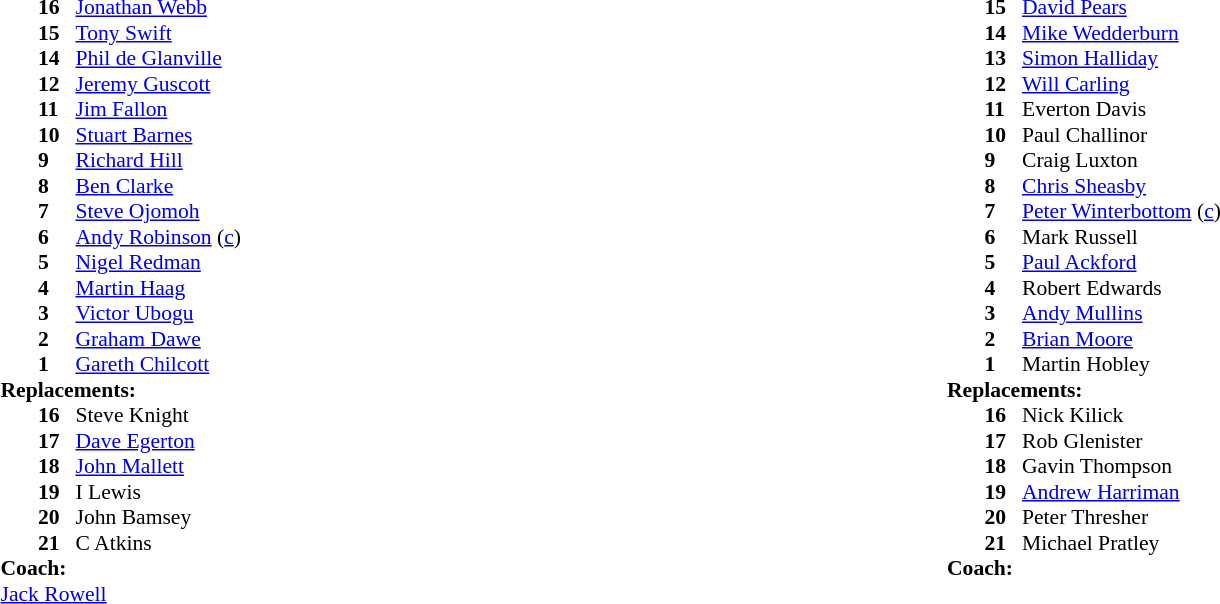<table width="100%">
<tr>
<td valign="top" width="50%"><br><table style="font-size: 90%" cellspacing="0" cellpadding="0">
<tr>
<th width="25"></th>
<th width="25"></th>
</tr>
<tr>
<td></td>
<td><strong>16</strong></td>
<td><a href='#'>Jonathan Webb</a></td>
</tr>
<tr>
<td></td>
<td><strong>15</strong></td>
<td><a href='#'>Tony Swift</a></td>
</tr>
<tr>
<td></td>
<td><strong>14</strong></td>
<td><a href='#'>Phil de Glanville</a></td>
</tr>
<tr>
<td></td>
<td><strong>12</strong></td>
<td><a href='#'>Jeremy Guscott</a></td>
</tr>
<tr>
<td></td>
<td><strong>11</strong></td>
<td><a href='#'>Jim Fallon</a></td>
</tr>
<tr>
<td></td>
<td><strong>10</strong></td>
<td><a href='#'>Stuart Barnes</a></td>
</tr>
<tr>
<td></td>
<td><strong>9</strong></td>
<td><a href='#'>Richard Hill</a></td>
</tr>
<tr>
<td></td>
<td><strong>8</strong></td>
<td><a href='#'>Ben Clarke</a></td>
</tr>
<tr>
<td></td>
<td><strong>7</strong></td>
<td><a href='#'>Steve Ojomoh</a></td>
</tr>
<tr>
<td></td>
<td><strong>6</strong></td>
<td><a href='#'>Andy Robinson</a> (<a href='#'>c</a>)</td>
</tr>
<tr>
<td></td>
<td><strong>5</strong></td>
<td><a href='#'>Nigel Redman</a></td>
</tr>
<tr>
<td></td>
<td><strong>4</strong></td>
<td><a href='#'>Martin Haag</a></td>
</tr>
<tr>
<td></td>
<td><strong>3</strong></td>
<td><a href='#'>Victor Ubogu</a></td>
</tr>
<tr>
<td></td>
<td><strong>2</strong></td>
<td><a href='#'>Graham Dawe</a></td>
</tr>
<tr>
<td></td>
<td><strong>1</strong></td>
<td><a href='#'>Gareth Chilcott</a></td>
</tr>
<tr>
<td colspan=3><strong>Replacements:</strong></td>
</tr>
<tr>
<td></td>
<td><strong>16</strong></td>
<td>Steve Knight</td>
</tr>
<tr>
<td></td>
<td><strong>17</strong></td>
<td><a href='#'>Dave Egerton</a></td>
</tr>
<tr>
<td></td>
<td><strong>18</strong></td>
<td><a href='#'>John Mallett</a></td>
</tr>
<tr>
<td></td>
<td><strong>19</strong></td>
<td>I Lewis</td>
</tr>
<tr>
<td></td>
<td><strong>20</strong></td>
<td>John Bamsey</td>
</tr>
<tr>
<td></td>
<td><strong>21</strong></td>
<td>C Atkins</td>
</tr>
<tr>
<td colspan=3><strong>Coach:</strong></td>
</tr>
<tr>
<td colspan="4"><a href='#'>Jack Rowell</a></td>
</tr>
<tr>
<td colspan="4"></td>
</tr>
<tr>
<td colspan="4"></td>
</tr>
</table>
</td>
<td valign="top" width="50%"><br><table style="font-size: 90%" cellspacing="0" cellpadding="0">
<tr>
<th width="25"></th>
<th width="25"></th>
</tr>
<tr>
<td></td>
<td><strong>15</strong></td>
<td><a href='#'>David Pears</a></td>
</tr>
<tr>
<td></td>
<td><strong>14</strong></td>
<td><a href='#'>Mike Wedderburn</a></td>
</tr>
<tr>
<td></td>
<td><strong>13</strong></td>
<td><a href='#'>Simon Halliday</a></td>
</tr>
<tr>
<td></td>
<td><strong>12</strong></td>
<td><a href='#'>Will Carling</a></td>
</tr>
<tr>
<td></td>
<td><strong>11</strong></td>
<td>Everton Davis</td>
</tr>
<tr>
<td></td>
<td><strong>10</strong></td>
<td>Paul Challinor</td>
</tr>
<tr>
<td></td>
<td><strong>9</strong></td>
<td>Craig Luxton</td>
</tr>
<tr>
<td></td>
<td><strong>8</strong></td>
<td><a href='#'>Chris Sheasby</a></td>
</tr>
<tr>
<td></td>
<td><strong>7</strong></td>
<td><a href='#'>Peter Winterbottom</a> (<a href='#'>c</a>)</td>
</tr>
<tr>
<td></td>
<td><strong>6</strong></td>
<td>Mark Russell</td>
</tr>
<tr>
<td></td>
<td><strong>5</strong></td>
<td><a href='#'>Paul Ackford</a></td>
</tr>
<tr>
<td></td>
<td><strong>4</strong></td>
<td>Robert Edwards</td>
</tr>
<tr>
<td></td>
<td><strong>3</strong></td>
<td><a href='#'>Andy Mullins</a></td>
</tr>
<tr>
<td></td>
<td><strong>2</strong></td>
<td><a href='#'>Brian Moore</a></td>
</tr>
<tr>
<td></td>
<td><strong>1</strong></td>
<td>Martin Hobley</td>
</tr>
<tr>
<td colspan=3><strong>Replacements:</strong></td>
</tr>
<tr>
<td></td>
<td><strong>16</strong></td>
<td>Nick Kilick</td>
</tr>
<tr>
<td></td>
<td><strong>17</strong></td>
<td>Rob Glenister</td>
</tr>
<tr>
<td></td>
<td><strong>18</strong></td>
<td>Gavin Thompson</td>
</tr>
<tr>
<td></td>
<td><strong>19</strong></td>
<td><a href='#'>Andrew Harriman</a></td>
</tr>
<tr>
<td></td>
<td><strong>20</strong></td>
<td>Peter Thresher</td>
</tr>
<tr>
<td></td>
<td><strong>21</strong></td>
<td>Michael Pratley</td>
</tr>
<tr>
<td colspan=3><strong>Coach:</strong></td>
</tr>
<tr>
<td colspan="4"></td>
</tr>
<tr>
</tr>
</table>
</td>
</tr>
</table>
